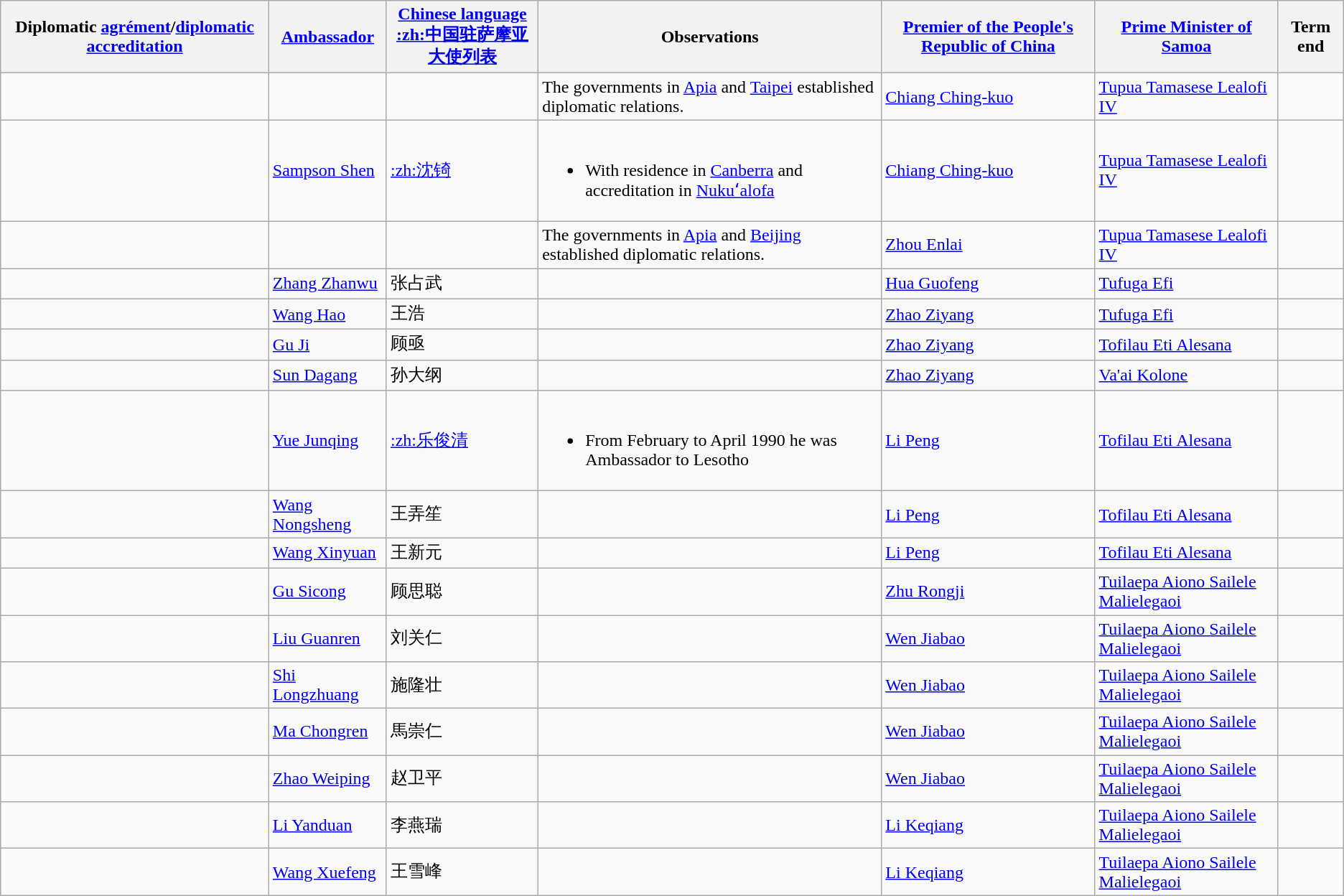<table class="wikitable sortable">
<tr>
<th>Diplomatic <a href='#'>agrément</a>/<a href='#'>diplomatic accreditation</a></th>
<th><a href='#'>Ambassador</a></th>
<th><a href='#'>Chinese language</a><br><a href='#'>:zh:中国驻萨摩亚大使列表</a></th>
<th>Observations</th>
<th><a href='#'>Premier of the People's Republic of China</a></th>
<th><a href='#'>Prime Minister of Samoa</a></th>
<th>Term end</th>
</tr>
<tr>
<td></td>
<td></td>
<td></td>
<td>The governments in <a href='#'>Apia</a> and <a href='#'>Taipei</a> established diplomatic relations.</td>
<td><a href='#'>Chiang Ching-kuo</a></td>
<td><a href='#'>Tupua Tamasese Lealofi IV</a></td>
<td></td>
</tr>
<tr>
<td></td>
<td><a href='#'>Sampson Shen</a></td>
<td><a href='#'>:zh:沈锜</a></td>
<td><br><ul><li>With residence in <a href='#'>Canberra</a> and accreditation in <a href='#'>Nukuʻalofa</a></li></ul></td>
<td><a href='#'>Chiang Ching-kuo</a></td>
<td><a href='#'>Tupua Tamasese Lealofi IV</a></td>
<td></td>
</tr>
<tr>
<td></td>
<td></td>
<td></td>
<td>The governments in <a href='#'>Apia</a> and <a href='#'>Beijing</a> established diplomatic relations.</td>
<td><a href='#'>Zhou Enlai</a></td>
<td><a href='#'>Tupua Tamasese Lealofi IV</a></td>
<td></td>
</tr>
<tr>
<td></td>
<td><a href='#'>Zhang Zhanwu</a></td>
<td>张占武</td>
<td></td>
<td><a href='#'>Hua Guofeng</a></td>
<td><a href='#'>Tufuga Efi</a></td>
<td></td>
</tr>
<tr>
<td></td>
<td><a href='#'>Wang Hao</a></td>
<td>王浩</td>
<td></td>
<td><a href='#'>Zhao Ziyang</a></td>
<td><a href='#'>Tufuga Efi</a></td>
<td></td>
</tr>
<tr>
<td></td>
<td><a href='#'>Gu Ji</a></td>
<td>顾亟</td>
<td></td>
<td><a href='#'>Zhao Ziyang</a></td>
<td><a href='#'>Tofilau Eti Alesana</a></td>
<td></td>
</tr>
<tr>
<td></td>
<td><a href='#'>Sun Dagang</a></td>
<td>孙大纲</td>
<td></td>
<td><a href='#'>Zhao Ziyang</a></td>
<td><a href='#'>Va'ai Kolone</a></td>
<td></td>
</tr>
<tr>
<td></td>
<td><a href='#'>Yue Junqing</a></td>
<td><a href='#'>:zh:乐俊清</a></td>
<td><br><ul><li>From February to April 1990 he was Ambassador to Lesotho</li></ul></td>
<td><a href='#'>Li Peng</a></td>
<td><a href='#'>Tofilau Eti Alesana</a></td>
<td></td>
</tr>
<tr>
<td></td>
<td><a href='#'>Wang Nongsheng</a></td>
<td>王弄笙</td>
<td></td>
<td><a href='#'>Li Peng</a></td>
<td><a href='#'>Tofilau Eti Alesana</a></td>
<td></td>
</tr>
<tr>
<td></td>
<td><a href='#'>Wang Xinyuan</a></td>
<td>王新元</td>
<td></td>
<td><a href='#'>Li Peng</a></td>
<td><a href='#'>Tofilau Eti Alesana</a></td>
<td></td>
</tr>
<tr>
<td></td>
<td><a href='#'>Gu Sicong</a></td>
<td>顾思聪</td>
<td></td>
<td><a href='#'>Zhu Rongji</a></td>
<td><a href='#'>Tuilaepa Aiono Sailele Malielegaoi</a></td>
<td></td>
</tr>
<tr>
<td></td>
<td><a href='#'>Liu Guanren</a></td>
<td>刘关仁</td>
<td></td>
<td><a href='#'>Wen Jiabao</a></td>
<td><a href='#'>Tuilaepa Aiono Sailele Malielegaoi</a></td>
<td></td>
</tr>
<tr>
<td></td>
<td><a href='#'>Shi Longzhuang</a></td>
<td>施隆壮</td>
<td></td>
<td><a href='#'>Wen Jiabao</a></td>
<td><a href='#'>Tuilaepa Aiono Sailele Malielegaoi</a></td>
<td></td>
</tr>
<tr>
<td></td>
<td><a href='#'>Ma Chongren</a></td>
<td>馬崇仁</td>
<td></td>
<td><a href='#'>Wen Jiabao</a></td>
<td><a href='#'>Tuilaepa Aiono Sailele Malielegaoi</a></td>
<td></td>
</tr>
<tr>
<td></td>
<td><a href='#'>Zhao Weiping</a></td>
<td>赵卫平</td>
<td></td>
<td><a href='#'>Wen Jiabao</a></td>
<td><a href='#'>Tuilaepa Aiono Sailele Malielegaoi</a></td>
<td></td>
</tr>
<tr>
<td></td>
<td><a href='#'>Li Yanduan</a></td>
<td>李燕瑞</td>
<td></td>
<td><a href='#'>Li Keqiang</a></td>
<td><a href='#'>Tuilaepa Aiono Sailele Malielegaoi</a></td>
<td></td>
</tr>
<tr>
<td></td>
<td><a href='#'>Wang Xuefeng</a></td>
<td>王雪峰</td>
<td></td>
<td><a href='#'>Li Keqiang</a></td>
<td><a href='#'>Tuilaepa Aiono Sailele Malielegaoi</a></td>
<td></td>
</tr>
</table>
